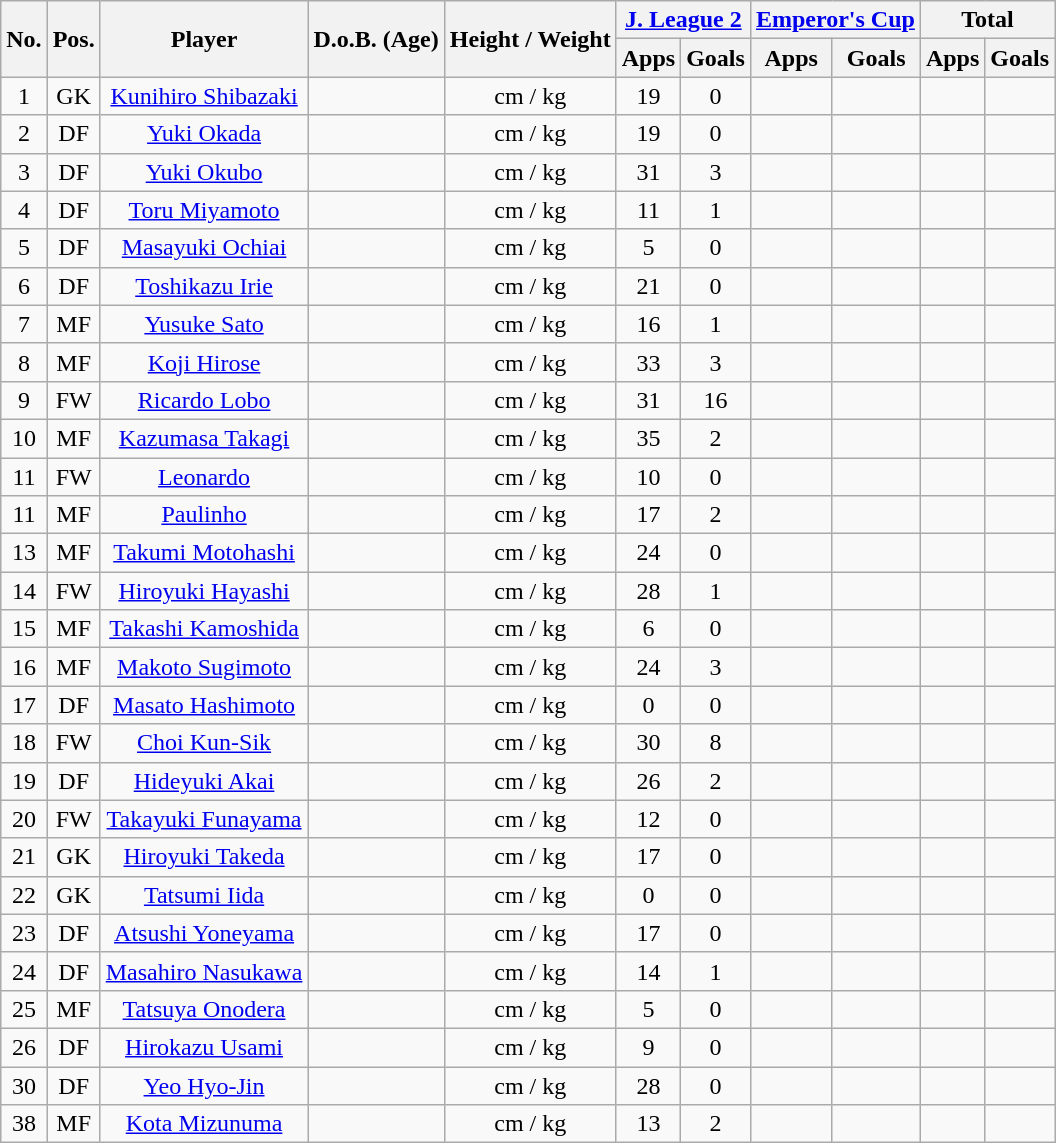<table class="wikitable" style="text-align:center;">
<tr>
<th rowspan="2">No.</th>
<th rowspan="2">Pos.</th>
<th rowspan="2">Player</th>
<th rowspan="2">D.o.B. (Age)</th>
<th rowspan="2">Height / Weight</th>
<th colspan="2"><a href='#'>J. League 2</a></th>
<th colspan="2"><a href='#'>Emperor's Cup</a></th>
<th colspan="2">Total</th>
</tr>
<tr>
<th>Apps</th>
<th>Goals</th>
<th>Apps</th>
<th>Goals</th>
<th>Apps</th>
<th>Goals</th>
</tr>
<tr>
<td>1</td>
<td>GK</td>
<td><a href='#'>Kunihiro Shibazaki</a></td>
<td></td>
<td>cm / kg</td>
<td>19</td>
<td>0</td>
<td></td>
<td></td>
<td></td>
<td></td>
</tr>
<tr>
<td>2</td>
<td>DF</td>
<td><a href='#'>Yuki Okada</a></td>
<td></td>
<td>cm / kg</td>
<td>19</td>
<td>0</td>
<td></td>
<td></td>
<td></td>
<td></td>
</tr>
<tr>
<td>3</td>
<td>DF</td>
<td><a href='#'>Yuki Okubo</a></td>
<td></td>
<td>cm / kg</td>
<td>31</td>
<td>3</td>
<td></td>
<td></td>
<td></td>
<td></td>
</tr>
<tr>
<td>4</td>
<td>DF</td>
<td><a href='#'>Toru Miyamoto</a></td>
<td></td>
<td>cm / kg</td>
<td>11</td>
<td>1</td>
<td></td>
<td></td>
<td></td>
<td></td>
</tr>
<tr>
<td>5</td>
<td>DF</td>
<td><a href='#'>Masayuki Ochiai</a></td>
<td></td>
<td>cm / kg</td>
<td>5</td>
<td>0</td>
<td></td>
<td></td>
<td></td>
<td></td>
</tr>
<tr>
<td>6</td>
<td>DF</td>
<td><a href='#'>Toshikazu Irie</a></td>
<td></td>
<td>cm / kg</td>
<td>21</td>
<td>0</td>
<td></td>
<td></td>
<td></td>
<td></td>
</tr>
<tr>
<td>7</td>
<td>MF</td>
<td><a href='#'>Yusuke Sato</a></td>
<td></td>
<td>cm / kg</td>
<td>16</td>
<td>1</td>
<td></td>
<td></td>
<td></td>
<td></td>
</tr>
<tr>
<td>8</td>
<td>MF</td>
<td><a href='#'>Koji Hirose</a></td>
<td></td>
<td>cm / kg</td>
<td>33</td>
<td>3</td>
<td></td>
<td></td>
<td></td>
<td></td>
</tr>
<tr>
<td>9</td>
<td>FW</td>
<td><a href='#'>Ricardo Lobo</a></td>
<td></td>
<td>cm / kg</td>
<td>31</td>
<td>16</td>
<td></td>
<td></td>
<td></td>
<td></td>
</tr>
<tr>
<td>10</td>
<td>MF</td>
<td><a href='#'>Kazumasa Takagi</a></td>
<td></td>
<td>cm / kg</td>
<td>35</td>
<td>2</td>
<td></td>
<td></td>
<td></td>
<td></td>
</tr>
<tr>
<td>11</td>
<td>FW</td>
<td><a href='#'>Leonardo</a></td>
<td></td>
<td>cm / kg</td>
<td>10</td>
<td>0</td>
<td></td>
<td></td>
<td></td>
<td></td>
</tr>
<tr>
<td>11</td>
<td>MF</td>
<td><a href='#'>Paulinho</a></td>
<td></td>
<td>cm / kg</td>
<td>17</td>
<td>2</td>
<td></td>
<td></td>
<td></td>
<td></td>
</tr>
<tr>
<td>13</td>
<td>MF</td>
<td><a href='#'>Takumi Motohashi</a></td>
<td></td>
<td>cm / kg</td>
<td>24</td>
<td>0</td>
<td></td>
<td></td>
<td></td>
<td></td>
</tr>
<tr>
<td>14</td>
<td>FW</td>
<td><a href='#'>Hiroyuki Hayashi</a></td>
<td></td>
<td>cm / kg</td>
<td>28</td>
<td>1</td>
<td></td>
<td></td>
<td></td>
<td></td>
</tr>
<tr>
<td>15</td>
<td>MF</td>
<td><a href='#'>Takashi Kamoshida</a></td>
<td></td>
<td>cm / kg</td>
<td>6</td>
<td>0</td>
<td></td>
<td></td>
<td></td>
<td></td>
</tr>
<tr>
<td>16</td>
<td>MF</td>
<td><a href='#'>Makoto Sugimoto</a></td>
<td></td>
<td>cm / kg</td>
<td>24</td>
<td>3</td>
<td></td>
<td></td>
<td></td>
<td></td>
</tr>
<tr>
<td>17</td>
<td>DF</td>
<td><a href='#'>Masato Hashimoto</a></td>
<td></td>
<td>cm / kg</td>
<td>0</td>
<td>0</td>
<td></td>
<td></td>
<td></td>
<td></td>
</tr>
<tr>
<td>18</td>
<td>FW</td>
<td><a href='#'>Choi Kun-Sik</a></td>
<td></td>
<td>cm / kg</td>
<td>30</td>
<td>8</td>
<td></td>
<td></td>
<td></td>
<td></td>
</tr>
<tr>
<td>19</td>
<td>DF</td>
<td><a href='#'>Hideyuki Akai</a></td>
<td></td>
<td>cm / kg</td>
<td>26</td>
<td>2</td>
<td></td>
<td></td>
<td></td>
<td></td>
</tr>
<tr>
<td>20</td>
<td>FW</td>
<td><a href='#'>Takayuki Funayama</a></td>
<td></td>
<td>cm / kg</td>
<td>12</td>
<td>0</td>
<td></td>
<td></td>
<td></td>
<td></td>
</tr>
<tr>
<td>21</td>
<td>GK</td>
<td><a href='#'>Hiroyuki Takeda</a></td>
<td></td>
<td>cm / kg</td>
<td>17</td>
<td>0</td>
<td></td>
<td></td>
<td></td>
<td></td>
</tr>
<tr>
<td>22</td>
<td>GK</td>
<td><a href='#'>Tatsumi Iida</a></td>
<td></td>
<td>cm / kg</td>
<td>0</td>
<td>0</td>
<td></td>
<td></td>
<td></td>
<td></td>
</tr>
<tr>
<td>23</td>
<td>DF</td>
<td><a href='#'>Atsushi Yoneyama</a></td>
<td></td>
<td>cm / kg</td>
<td>17</td>
<td>0</td>
<td></td>
<td></td>
<td></td>
<td></td>
</tr>
<tr>
<td>24</td>
<td>DF</td>
<td><a href='#'>Masahiro Nasukawa</a></td>
<td></td>
<td>cm / kg</td>
<td>14</td>
<td>1</td>
<td></td>
<td></td>
<td></td>
<td></td>
</tr>
<tr>
<td>25</td>
<td>MF</td>
<td><a href='#'>Tatsuya Onodera</a></td>
<td></td>
<td>cm / kg</td>
<td>5</td>
<td>0</td>
<td></td>
<td></td>
<td></td>
<td></td>
</tr>
<tr>
<td>26</td>
<td>DF</td>
<td><a href='#'>Hirokazu Usami</a></td>
<td></td>
<td>cm / kg</td>
<td>9</td>
<td>0</td>
<td></td>
<td></td>
<td></td>
<td></td>
</tr>
<tr>
<td>30</td>
<td>DF</td>
<td><a href='#'>Yeo Hyo-Jin</a></td>
<td></td>
<td>cm / kg</td>
<td>28</td>
<td>0</td>
<td></td>
<td></td>
<td></td>
<td></td>
</tr>
<tr>
<td>38</td>
<td>MF</td>
<td><a href='#'>Kota Mizunuma</a></td>
<td></td>
<td>cm / kg</td>
<td>13</td>
<td>2</td>
<td></td>
<td></td>
<td></td>
<td></td>
</tr>
</table>
